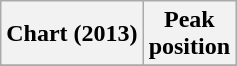<table class="wikitable plainrowheaders">
<tr>
<th scope="col">Chart (2013)</th>
<th scope="col">Peak<br>position</th>
</tr>
<tr>
</tr>
</table>
